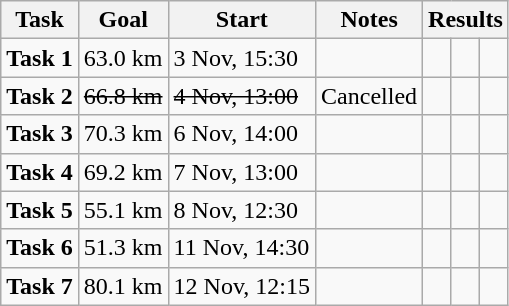<table class="wikitable">
<tr>
<th>Task</th>
<th>Goal</th>
<th>Start</th>
<th>Notes</th>
<th colspan=3>Results</th>
</tr>
<tr>
<td><strong>Task 1</strong></td>
<td>63.0 km</td>
<td>3 Nov, 15:30</td>
<td></td>
<td></td>
<td></td>
<td></td>
</tr>
<tr>
<td><strong>Task 2</strong></td>
<td><del>66.8 km</del></td>
<td><del>4 Nov, 13:00</del></td>
<td>Cancelled</td>
<td></td>
<td></td>
<td></td>
</tr>
<tr>
<td><strong>Task 3</strong></td>
<td>70.3 km</td>
<td>6 Nov, 14:00</td>
<td></td>
<td></td>
<td></td>
<td></td>
</tr>
<tr>
<td><strong>Task 4</strong></td>
<td>69.2 km</td>
<td>7 Nov, 13:00</td>
<td></td>
<td></td>
<td></td>
<td></td>
</tr>
<tr>
<td><strong>Task 5</strong></td>
<td>55.1 km</td>
<td>8 Nov, 12:30</td>
<td></td>
<td></td>
<td></td>
<td></td>
</tr>
<tr>
<td><strong>Task 6</strong></td>
<td>51.3 km</td>
<td>11 Nov, 14:30</td>
<td></td>
<td></td>
<td></td>
<td></td>
</tr>
<tr>
<td><strong>Task 7</strong></td>
<td>80.1 km</td>
<td>12 Nov, 12:15</td>
<td></td>
<td></td>
<td></td>
<td></td>
</tr>
</table>
